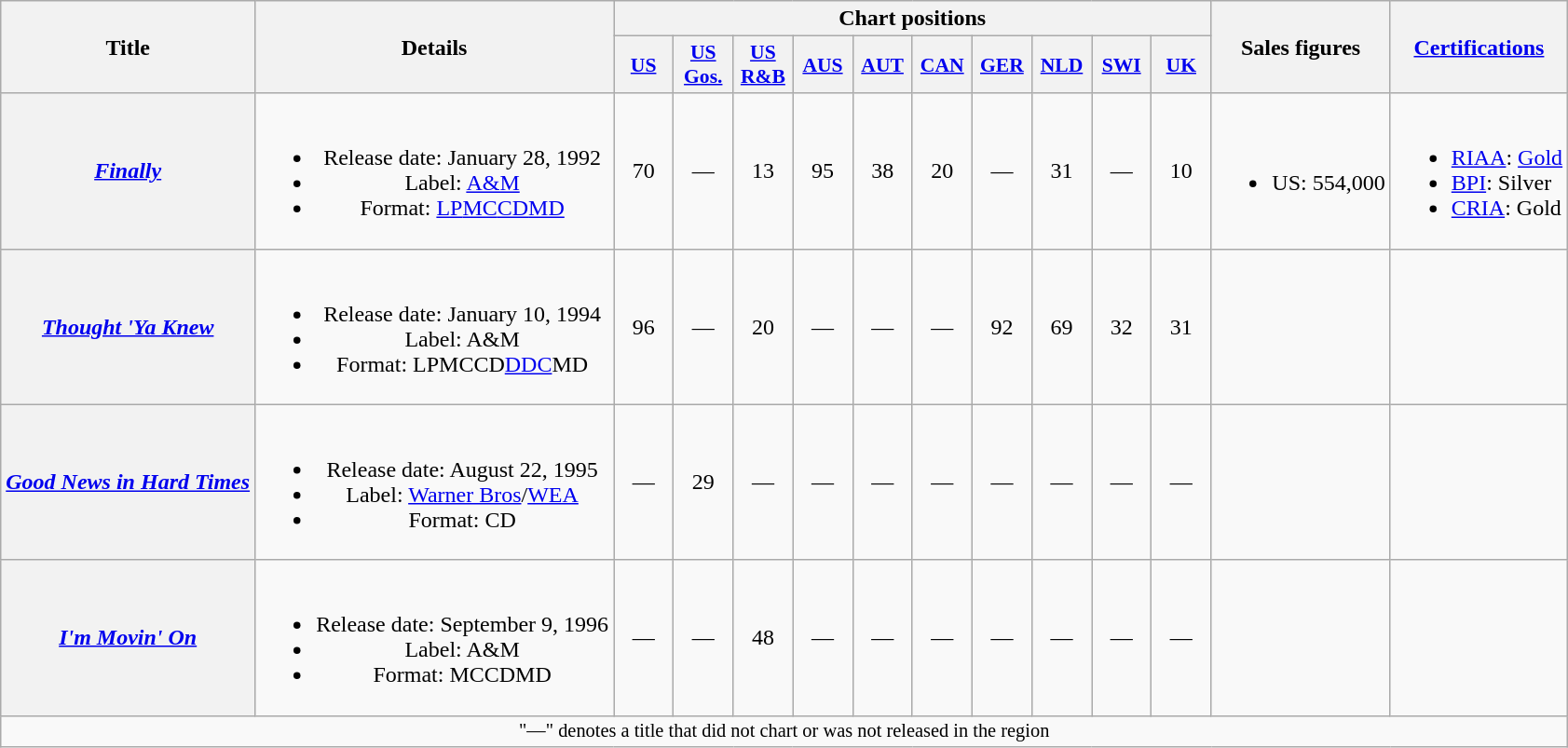<table class="wikitable plainrowheaders" style="text-align:center">
<tr>
<th scope="col" rowspan="2">Title</th>
<th scope="col" rowspan="2">Details</th>
<th colspan="10">Chart positions</th>
<th scope="col" rowspan="2">Sales figures</th>
<th scope="col" rowspan="2"><a href='#'>Certifications</a></th>
</tr>
<tr>
<th scope="col" style="width:2.5em;font-size:90%;"><a href='#'>US</a><br></th>
<th scope="col" style="width:2.5em;font-size:90%;"><a href='#'>US<br>Gos.</a><br></th>
<th scope="col" style="width:2.5em;font-size:90%;"><a href='#'>US<br>R&B</a><br></th>
<th scope="col" style="width:2.5em;font-size:90%;"><a href='#'>AUS</a><br></th>
<th scope="col" style="width:2.5em;font-size:90%;"><a href='#'>AUT</a><br></th>
<th scope="col" style="width:2.5em;font-size:90%;"><a href='#'>CAN</a><br></th>
<th scope="col" style="width:2.5em;font-size:90%;"><a href='#'>GER</a><br></th>
<th scope="col" style="width:2.5em;font-size:90%;"><a href='#'>NLD</a><br></th>
<th scope="col" style="width:2.5em;font-size:90%;"><a href='#'>SWI</a><br></th>
<th scope="col" style="width:2.5em;font-size:90%;"><a href='#'>UK</a><br></th>
</tr>
<tr>
<th scope="row"><em><a href='#'>Finally</a></em> </th>
<td><br><ul><li>Release date: January 28, 1992</li><li>Label: <a href='#'>A&M</a> </li><li>Format: <a href='#'>LP</a><a href='#'>MC</a><a href='#'>CD</a><a href='#'>MD</a></li></ul></td>
<td>70</td>
<td>—</td>
<td>13</td>
<td>95</td>
<td>38</td>
<td>20</td>
<td>—</td>
<td>31</td>
<td>—</td>
<td>10</td>
<td><br><ul><li>US: 554,000 </li></ul></td>
<td align=left><br><ul><li><a href='#'>RIAA</a>: <a href='#'>Gold</a></li><li><a href='#'>BPI</a>: Silver</li><li><a href='#'>CRIA</a>: Gold</li></ul></td>
</tr>
<tr>
<th scope="row"><em><a href='#'>Thought 'Ya Knew</a></em> </th>
<td><br><ul><li>Release date: January 10, 1994</li><li>Label: A&M </li><li>Format: LPMCCD<a href='#'>DDC</a>MD</li></ul></td>
<td>96</td>
<td>—</td>
<td>20</td>
<td>—</td>
<td>—</td>
<td>—</td>
<td>92</td>
<td>69</td>
<td>32</td>
<td>31</td>
<td></td>
<td></td>
</tr>
<tr>
<th scope="row"><em><a href='#'>Good News in Hard Times</a></em><br></th>
<td><br><ul><li>Release date: August 22, 1995</li><li>Label: <a href='#'>Warner Bros</a>/<a href='#'>WEA</a> </li><li>Format: CD</li></ul></td>
<td>—</td>
<td>29</td>
<td>—</td>
<td>—</td>
<td>—</td>
<td>—</td>
<td>—</td>
<td>—</td>
<td>—</td>
<td>—</td>
<td></td>
<td></td>
</tr>
<tr>
<th scope="row"><em><a href='#'>I'm Movin' On</a></em></th>
<td><br><ul><li>Release date: September 9, 1996</li><li>Label: A&M </li><li>Format: MCCDMD</li></ul></td>
<td>—</td>
<td>—</td>
<td>48</td>
<td>—</td>
<td>—</td>
<td>—</td>
<td>—</td>
<td>—</td>
<td>—</td>
<td>—</td>
<td></td>
<td></td>
</tr>
<tr>
<td colspan="14" style="font-size:85%;">"—" denotes a title that did not chart or was not released in the region</td>
</tr>
</table>
